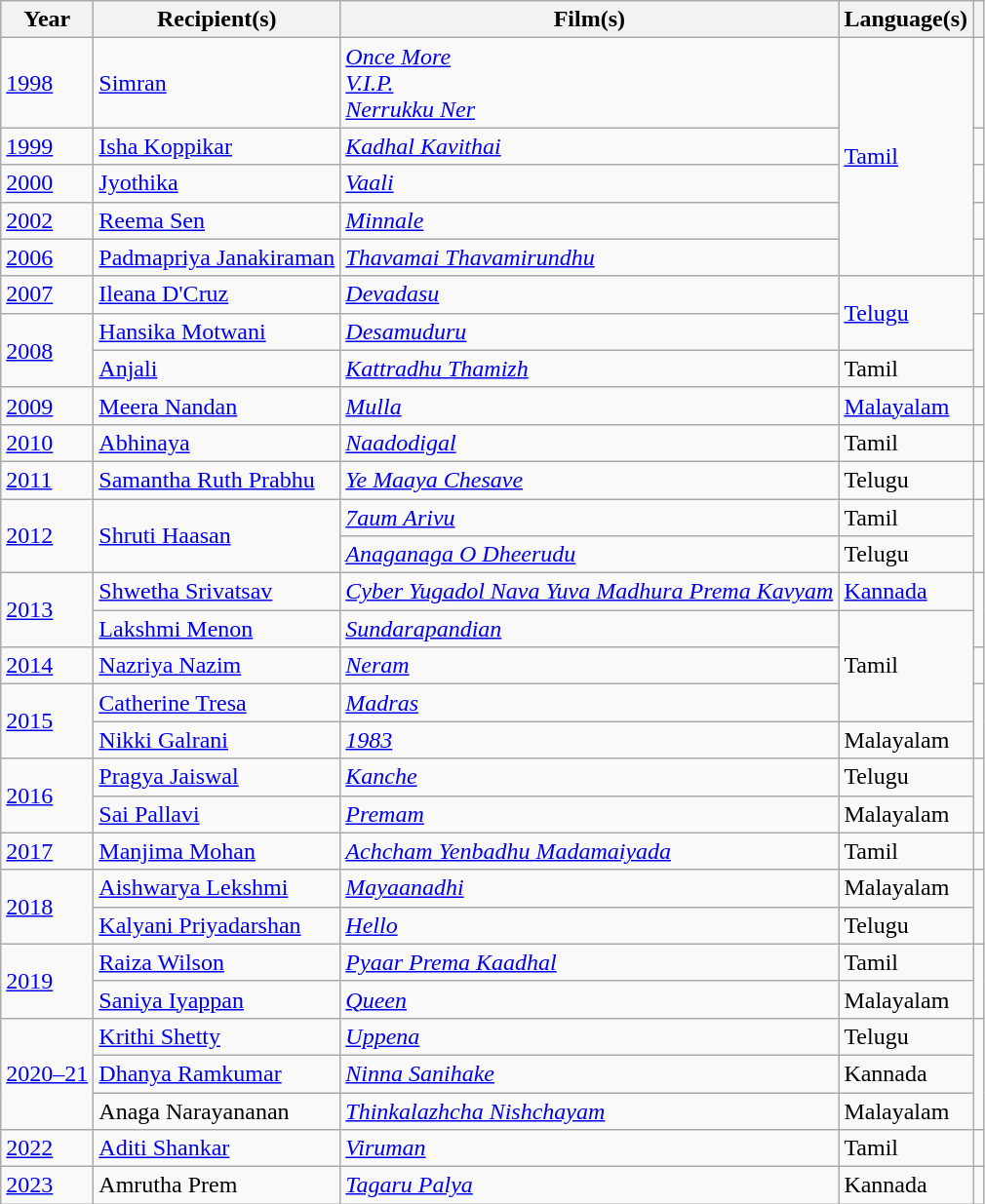<table class="wikitable sortable">
<tr>
<th>Year</th>
<th>Recipient(s)</th>
<th>Film(s)</th>
<th>Language(s)</th>
<th scope="col" class="unsortable"></th>
</tr>
<tr>
<td><a href='#'>1998</a></td>
<td><a href='#'>Simran</a></td>
<td><em><a href='#'>Once More</a></em><br><em><a href='#'>V.I.P.</a></em><br><em><a href='#'>Nerrukku Ner</a></em></td>
<td rowspan="5"><a href='#'>Tamil</a></td>
<td></td>
</tr>
<tr>
<td><a href='#'>1999</a></td>
<td><a href='#'>Isha Koppikar</a></td>
<td><em><a href='#'>Kadhal Kavithai</a></em></td>
<td></td>
</tr>
<tr>
<td><a href='#'>2000</a></td>
<td><a href='#'>Jyothika</a></td>
<td><em><a href='#'>Vaali</a></em></td>
<td></td>
</tr>
<tr>
<td><a href='#'>2002</a></td>
<td><a href='#'>Reema Sen</a></td>
<td><em><a href='#'>Minnale</a></em></td>
<td></td>
</tr>
<tr>
<td><a href='#'>2006</a></td>
<td><a href='#'>Padmapriya Janakiraman</a></td>
<td><em><a href='#'>Thavamai Thavamirundhu</a></em></td>
<td></td>
</tr>
<tr>
<td><a href='#'>2007</a></td>
<td><a href='#'>Ileana D'Cruz</a></td>
<td><em><a href='#'>Devadasu</a></em></td>
<td rowspan="2"><a href='#'>Telugu</a></td>
<td></td>
</tr>
<tr>
<td rowspan="2"><a href='#'>2008</a></td>
<td><a href='#'>Hansika Motwani</a></td>
<td><em><a href='#'>Desamuduru</a></em></td>
<td rowspan="2"></td>
</tr>
<tr>
<td><a href='#'>Anjali</a></td>
<td><em><a href='#'>Kattradhu Thamizh</a></em></td>
<td>Tamil</td>
</tr>
<tr>
<td><a href='#'>2009</a></td>
<td><a href='#'>Meera Nandan</a></td>
<td><em><a href='#'>Mulla</a></em></td>
<td><a href='#'>Malayalam</a></td>
<td></td>
</tr>
<tr>
<td><a href='#'>2010</a></td>
<td><a href='#'>Abhinaya</a></td>
<td><em><a href='#'>Naadodigal</a></em></td>
<td>Tamil</td>
<td></td>
</tr>
<tr>
<td><a href='#'>2011</a></td>
<td><a href='#'>Samantha Ruth Prabhu</a></td>
<td><em><a href='#'>Ye Maaya Chesave</a></em></td>
<td>Telugu</td>
<td></td>
</tr>
<tr>
<td rowspan="2"><a href='#'>2012</a></td>
<td rowspan="2"><a href='#'>Shruti Haasan</a></td>
<td><em><a href='#'>7aum Arivu</a></em></td>
<td>Tamil</td>
<td rowspan="2"></td>
</tr>
<tr>
<td><em><a href='#'>Anaganaga O Dheerudu</a></em></td>
<td>Telugu</td>
</tr>
<tr>
<td rowspan="2"><a href='#'>2013</a></td>
<td><a href='#'>Shwetha Srivatsav</a></td>
<td><em><a href='#'>Cyber Yugadol Nava Yuva Madhura Prema Kavyam</a></em></td>
<td><a href='#'>Kannada</a></td>
<td rowspan="2"></td>
</tr>
<tr>
<td><a href='#'>Lakshmi Menon</a></td>
<td><em><a href='#'>Sundarapandian</a></em></td>
<td rowspan="3">Tamil</td>
</tr>
<tr>
<td><a href='#'>2014</a></td>
<td><a href='#'>Nazriya Nazim</a></td>
<td><em><a href='#'>Neram</a></em></td>
<td></td>
</tr>
<tr>
<td rowspan="2"><a href='#'>2015</a></td>
<td><a href='#'>Catherine Tresa</a></td>
<td><em><a href='#'>Madras</a></em></td>
<td rowspan="2"></td>
</tr>
<tr>
<td><a href='#'>Nikki Galrani</a></td>
<td><em><a href='#'>1983</a></em></td>
<td>Malayalam</td>
</tr>
<tr>
<td rowspan="2"><a href='#'>2016</a></td>
<td><a href='#'>Pragya Jaiswal</a></td>
<td><em><a href='#'>Kanche</a></em></td>
<td>Telugu</td>
<td rowspan="2"></td>
</tr>
<tr>
<td><a href='#'>Sai Pallavi</a></td>
<td><em><a href='#'>Premam</a></em></td>
<td>Malayalam</td>
</tr>
<tr>
<td><a href='#'>2017</a></td>
<td><a href='#'>Manjima Mohan</a></td>
<td><em><a href='#'>Achcham Yenbadhu Madamaiyada</a></em></td>
<td>Tamil</td>
<td></td>
</tr>
<tr>
<td rowspan="2"><a href='#'>2018</a></td>
<td><a href='#'>Aishwarya Lekshmi</a></td>
<td><em><a href='#'>Mayaanadhi</a></em></td>
<td>Malayalam</td>
<td rowspan="2"></td>
</tr>
<tr>
<td><a href='#'>Kalyani Priyadarshan</a></td>
<td><a href='#'><em>Hello</em></a></td>
<td>Telugu</td>
</tr>
<tr>
<td rowspan="2"><a href='#'>2019</a></td>
<td><a href='#'>Raiza Wilson</a></td>
<td><em><a href='#'>Pyaar Prema Kaadhal</a></em></td>
<td>Tamil</td>
<td rowspan="2"></td>
</tr>
<tr>
<td><a href='#'>Saniya Iyappan</a></td>
<td><em><a href='#'>Queen</a></em></td>
<td>Malayalam</td>
</tr>
<tr>
<td rowspan="3"><a href='#'>2020–21</a></td>
<td><a href='#'>Krithi Shetty</a></td>
<td><em><a href='#'>Uppena</a></em></td>
<td>Telugu</td>
<td rowspan="3"><br></td>
</tr>
<tr>
<td><a href='#'>Dhanya Ramkumar</a></td>
<td><em><a href='#'>Ninna Sanihake</a></em></td>
<td>Kannada</td>
</tr>
<tr>
<td>Anaga Narayananan</td>
<td><em><a href='#'>Thinkalazhcha Nishchayam</a></em></td>
<td>Malayalam</td>
</tr>
<tr>
<td><a href='#'>2022</a></td>
<td><a href='#'>Aditi Shankar</a></td>
<td><em><a href='#'>Viruman</a></em></td>
<td>Tamil</td>
<td></td>
</tr>
<tr>
<td><a href='#'>2023</a></td>
<td>Amrutha Prem</td>
<td><em><a href='#'>Tagaru Palya</a></em></td>
<td>Kannada</td>
<td></td>
</tr>
</table>
